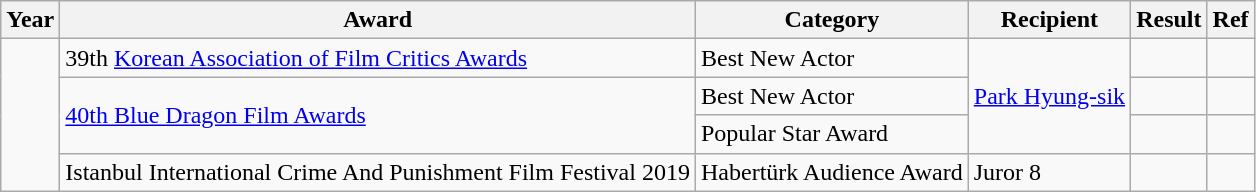<table class="wikitable">
<tr>
<th>Year</th>
<th>Award</th>
<th>Category</th>
<th>Recipient</th>
<th>Result</th>
<th>Ref</th>
</tr>
<tr>
<td rowspan="4"></td>
<td>39th <a href='#'>Korean Association of Film Critics Awards</a></td>
<td>Best New Actor</td>
<td rowspan="3"><a href='#'>Park Hyung-sik</a></td>
<td></td>
<td></td>
</tr>
<tr>
<td rowspan="2"><a href='#'>40th Blue Dragon Film Awards</a></td>
<td>Best New Actor</td>
<td></td>
<td></td>
</tr>
<tr>
<td>Popular Star Award</td>
<td></td>
<td></td>
</tr>
<tr>
<td>Istanbul International Crime And Punishment Film Festival 2019</td>
<td>Habertürk Audience Award</td>
<td>Juror 8</td>
<td></td>
<td></td>
</tr>
</table>
